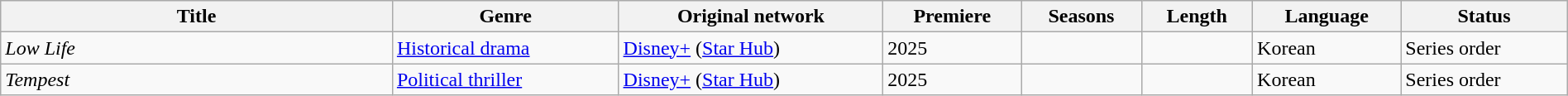<table class="wikitable sortable" style="width:100%;">
<tr>
<th scope="col" style="width:25%;">Title</th>
<th>Genre</th>
<th>Original network</th>
<th>Premiere</th>
<th>Seasons</th>
<th>Length</th>
<th>Language</th>
<th>Status</th>
</tr>
<tr>
<td><em>Low Life</em></td>
<td><a href='#'>Historical drama</a></td>
<td><a href='#'>Disney+</a> (<a href='#'>Star Hub</a>)</td>
<td>2025</td>
<td></td>
<td></td>
<td>Korean</td>
<td>Series order</td>
</tr>
<tr>
<td><em>Tempest</em></td>
<td><a href='#'>Political thriller</a></td>
<td><a href='#'>Disney+</a> (<a href='#'>Star Hub</a>)</td>
<td>2025</td>
<td></td>
<td></td>
<td>Korean</td>
<td>Series order</td>
</tr>
</table>
